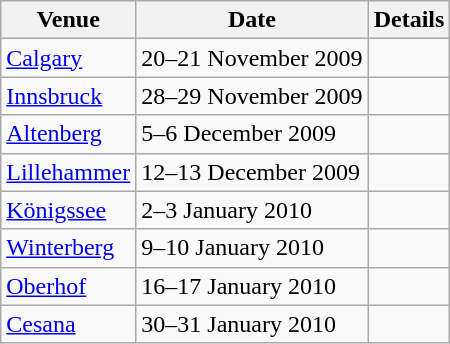<table class= wikitable>
<tr>
<th>Venue</th>
<th>Date</th>
<th>Details</th>
</tr>
<tr>
<td> <a href='#'>Calgary</a></td>
<td>20–21 November 2009</td>
<td></td>
</tr>
<tr>
<td> <a href='#'>Innsbruck</a></td>
<td>28–29 November 2009</td>
<td></td>
</tr>
<tr>
<td> <a href='#'>Altenberg</a></td>
<td>5–6 December 2009</td>
<td></td>
</tr>
<tr>
<td> <a href='#'>Lillehammer</a></td>
<td>12–13 December 2009</td>
<td></td>
</tr>
<tr>
<td> <a href='#'>Königssee</a></td>
<td>2–3 January 2010</td>
<td></td>
</tr>
<tr>
<td> <a href='#'>Winterberg</a></td>
<td>9–10 January 2010</td>
<td></td>
</tr>
<tr>
<td> <a href='#'>Oberhof</a></td>
<td>16–17 January 2010</td>
<td></td>
</tr>
<tr>
<td> <a href='#'>Cesana</a></td>
<td>30–31 January 2010</td>
<td></td>
</tr>
</table>
